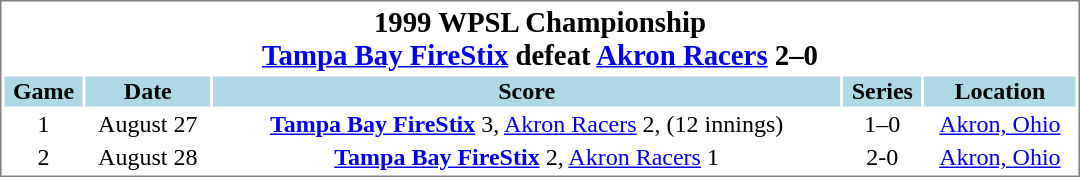<table cellpadding="1"  style="min-width:45em;text-align:center;font-size:100%; border:1px solid gray;">
<tr style="font-size:larger;">
<th colspan=8>1999 WPSL Championship<br><strong><a href='#'>Tampa Bay FireStix</a></strong> defeat <a href='#'>Akron Racers</a> 2–0</th>
</tr>
<tr style="background:lightblue;">
<th>Game</th>
<th>Date</th>
<th>Score</th>
<th>Series<br></th>
<th>Location</th>
</tr>
<tr>
<td>1</td>
<td>August 27</td>
<td><strong><a href='#'>Tampa Bay FireStix</a></strong> 3, <a href='#'>Akron Racers</a> 2, (12 innings)</td>
<td>1–0</td>
<td><a href='#'>Akron, Ohio</a></td>
</tr>
<tr>
<td>2</td>
<td>August 28</td>
<td><strong><a href='#'>Tampa Bay FireStix</a></strong> 2, <a href='#'>Akron Racers</a> 1</td>
<td>2-0</td>
<td><a href='#'>Akron, Ohio</a></td>
</tr>
</table>
